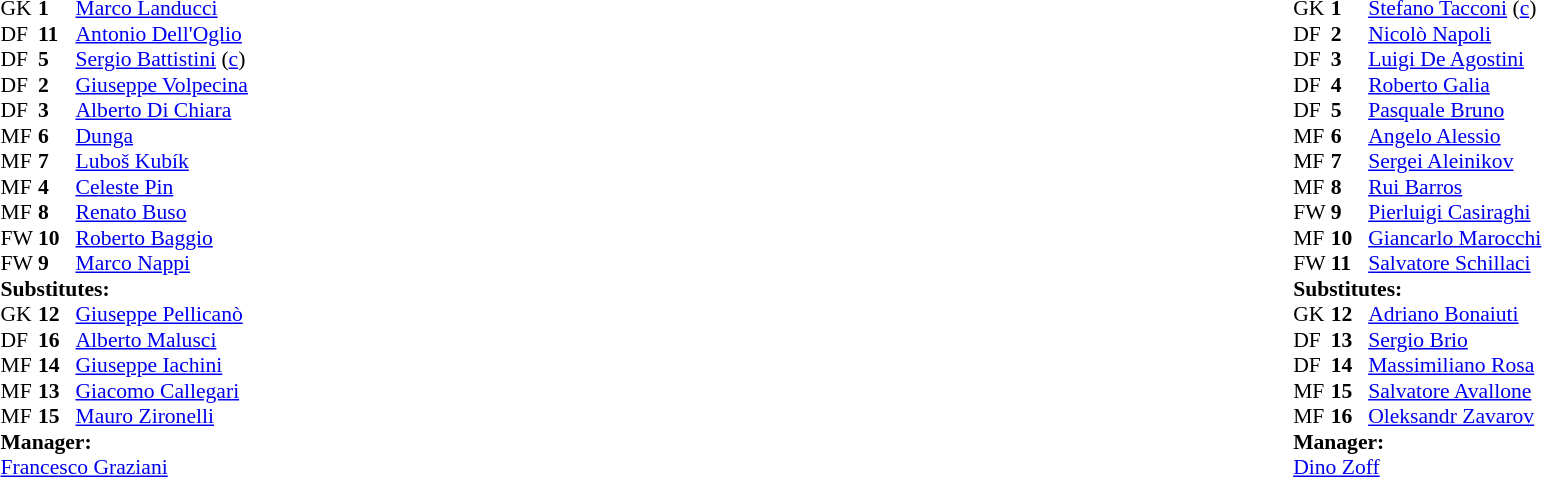<table width="100%">
<tr>
<td valign="top" width="50%"><br><table style="font-size: 90%" cellspacing="0" cellpadding="0">
<tr>
<th width=25></th>
<th width=25></th>
</tr>
<tr>
<td>GK</td>
<td><strong>1</strong></td>
<td> <a href='#'>Marco Landucci</a></td>
</tr>
<tr>
<td>DF</td>
<td><strong>11</strong></td>
<td> <a href='#'>Antonio Dell'Oglio</a></td>
<td></td>
</tr>
<tr>
<td>DF</td>
<td><strong>5</strong></td>
<td> <a href='#'>Sergio Battistini</a> (<a href='#'>c</a>)</td>
</tr>
<tr>
<td>DF</td>
<td><strong>2</strong></td>
<td> <a href='#'>Giuseppe Volpecina</a></td>
</tr>
<tr>
<td>DF</td>
<td><strong>3</strong></td>
<td> <a href='#'>Alberto Di Chiara</a></td>
<td></td>
</tr>
<tr>
<td>MF</td>
<td><strong>6</strong></td>
<td> <a href='#'>Dunga</a></td>
</tr>
<tr>
<td>MF</td>
<td><strong>7</strong></td>
<td> <a href='#'>Luboš Kubík</a></td>
</tr>
<tr>
<td>MF</td>
<td><strong>4</strong></td>
<td> <a href='#'>Celeste Pin</a></td>
</tr>
<tr>
<td>MF</td>
<td><strong>8</strong></td>
<td> <a href='#'>Renato Buso</a></td>
<td></td>
</tr>
<tr>
<td>FW</td>
<td><strong>10</strong></td>
<td> <a href='#'>Roberto Baggio</a></td>
</tr>
<tr>
<td>FW</td>
<td><strong>9</strong></td>
<td> <a href='#'>Marco Nappi</a></td>
<td></td>
<td></td>
</tr>
<tr>
<td colspan=3><strong>Substitutes:</strong></td>
</tr>
<tr>
<td>GK</td>
<td><strong>12</strong></td>
<td> <a href='#'>Giuseppe Pellicanò</a></td>
</tr>
<tr>
<td>DF</td>
<td><strong>16</strong></td>
<td> <a href='#'>Alberto Malusci</a></td>
</tr>
<tr>
<td>MF</td>
<td><strong>14</strong></td>
<td> <a href='#'>Giuseppe Iachini</a></td>
</tr>
<tr>
<td>MF</td>
<td><strong>13</strong></td>
<td> <a href='#'>Giacomo Callegari</a></td>
</tr>
<tr>
<td>MF</td>
<td><strong>15</strong></td>
<td> <a href='#'>Mauro Zironelli</a></td>
<td></td>
<td></td>
</tr>
<tr>
<td colspan=3><strong>Manager:</strong></td>
</tr>
<tr>
<td colspan=4> <a href='#'>Francesco Graziani</a></td>
</tr>
</table>
</td>
<td valign="top" width="50%"><br><table style="font-size:90%" cellspacing="0" cellpadding="0" align=center>
<tr>
<th width=25></th>
<th width=25></th>
</tr>
<tr>
<td>GK</td>
<td><strong>1</strong></td>
<td> <a href='#'>Stefano Tacconi</a> (<a href='#'>c</a>)</td>
</tr>
<tr>
<td>DF</td>
<td><strong>2</strong></td>
<td> <a href='#'>Nicolò Napoli</a></td>
</tr>
<tr>
<td>DF</td>
<td><strong>3</strong></td>
<td> <a href='#'>Luigi De Agostini</a></td>
</tr>
<tr>
<td>DF</td>
<td><strong>4</strong></td>
<td> <a href='#'>Roberto Galia</a></td>
</tr>
<tr>
<td>DF</td>
<td><strong>5</strong></td>
<td> <a href='#'>Pasquale Bruno</a></td>
<td></td>
</tr>
<tr>
<td>MF</td>
<td><strong>6</strong></td>
<td> <a href='#'>Angelo Alessio</a></td>
</tr>
<tr>
<td>MF</td>
<td><strong>7</strong></td>
<td> <a href='#'>Sergei Aleinikov</a></td>
<td></td>
</tr>
<tr>
<td>MF</td>
<td><strong>8</strong></td>
<td> <a href='#'>Rui Barros</a></td>
<td></td>
<td></td>
</tr>
<tr>
<td>FW</td>
<td><strong>9</strong></td>
<td> <a href='#'>Pierluigi Casiraghi</a></td>
<td></td>
<td></td>
</tr>
<tr>
<td>MF</td>
<td><strong>10</strong></td>
<td> <a href='#'>Giancarlo Marocchi</a></td>
</tr>
<tr>
<td>FW</td>
<td><strong>11</strong></td>
<td> <a href='#'>Salvatore Schillaci</a></td>
</tr>
<tr>
<td colspan=3><strong>Substitutes:</strong></td>
</tr>
<tr>
<td>GK</td>
<td><strong>12</strong></td>
<td> <a href='#'>Adriano Bonaiuti</a></td>
</tr>
<tr>
<td>DF</td>
<td><strong>13</strong></td>
<td> <a href='#'>Sergio Brio</a></td>
</tr>
<tr>
<td>DF</td>
<td><strong>14</strong></td>
<td> <a href='#'>Massimiliano Rosa</a></td>
<td></td>
<td></td>
</tr>
<tr>
<td>MF</td>
<td><strong>15</strong></td>
<td> <a href='#'>Salvatore Avallone</a></td>
<td></td>
<td></td>
</tr>
<tr>
<td>MF</td>
<td><strong>16</strong></td>
<td> <a href='#'>Oleksandr Zavarov</a></td>
</tr>
<tr>
<td colspan=3><strong>Manager:</strong></td>
</tr>
<tr>
<td colspan=4> <a href='#'>Dino Zoff</a></td>
</tr>
</table>
</td>
</tr>
</table>
